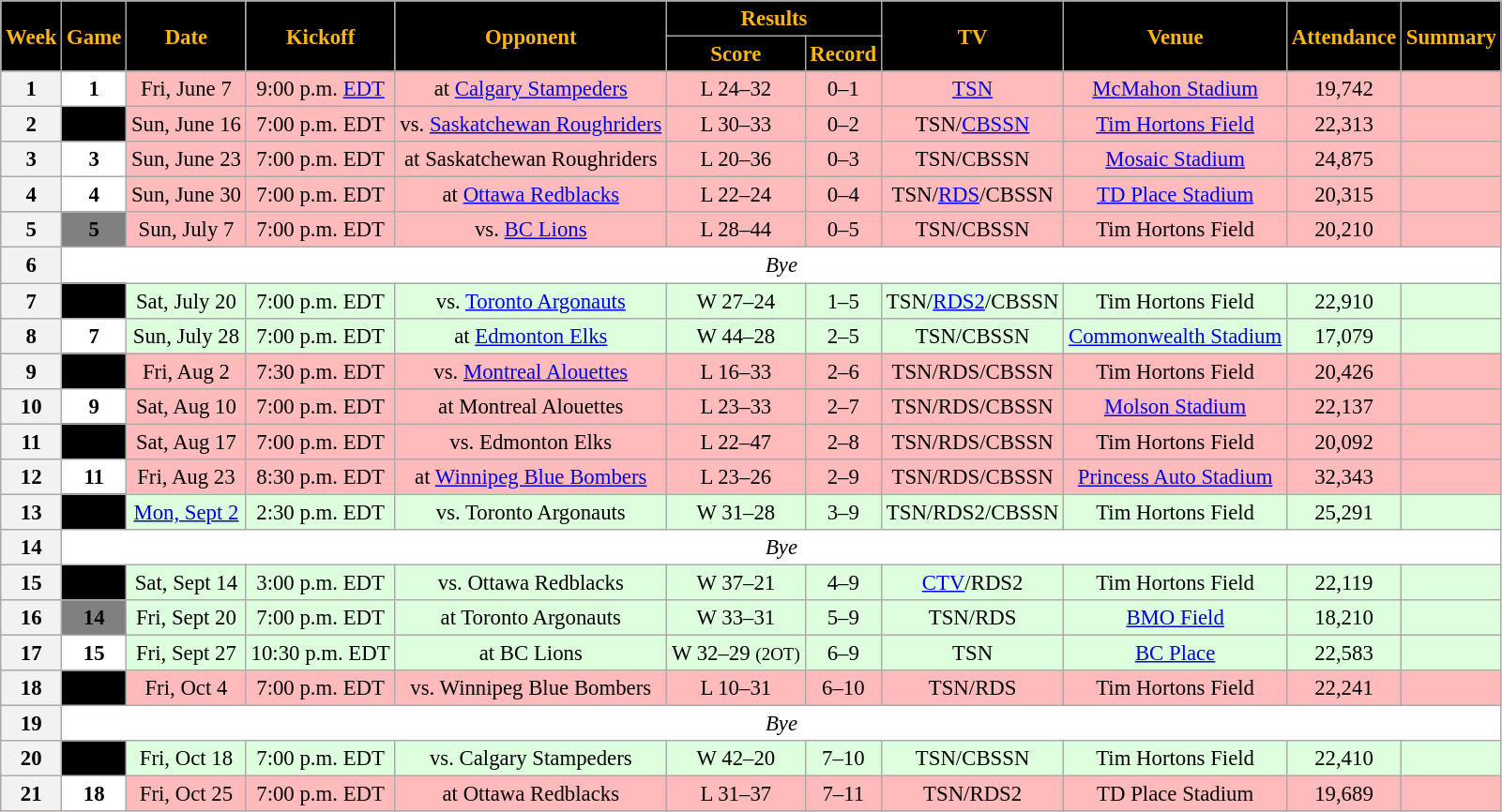<table class="wikitable" style="font-size: 95%;">
<tr>
<th style="background:black;color:#FFB60F;" rowspan=2>Week</th>
<th style="background:black;color:#FFB60F;" rowspan=2>Game</th>
<th style="background:black;color:#FFB60F;" rowspan=2>Date</th>
<th style="background:black;color:#FFB60F;" rowspan=2>Kickoff</th>
<th style="background:black;color:#FFB60F;" rowspan=2>Opponent</th>
<th style="background:black;color:#FFB60F;" colspan=2>Results</th>
<th style="background:black;color:#FFB60F;" rowspan=2>TV</th>
<th style="background:black;color:#FFB60F;" rowspan=2>Venue</th>
<th style="background:black;color:#FFB60F;" rowspan=2>Attendance</th>
<th style="background:black;color:#FFB60F;" rowspan=2>Summary</th>
</tr>
<tr>
<th style="background:black;color:#FFB60F;">Score</th>
<th style="background:black;color:#FFB60F;">Record</th>
</tr>
<tr align="center"= bgcolor="ffbbbb">
<th align="center"><strong>1</strong></th>
<th style="text-align:center; background:white;"><span>1</span></th>
<td align="center">Fri, June 7</td>
<td align="center">9:00 p.m. <a href='#'>EDT</a></td>
<td align="center">at <a href='#'>Calgary Stampeders</a></td>
<td align="center">L 24–32</td>
<td align="center">0–1</td>
<td align="center"><a href='#'>TSN</a></td>
<td align="center"><a href='#'>McMahon Stadium</a></td>
<td align="center">19,742</td>
<td align="center"></td>
</tr>
<tr align="center"= bgcolor="ffbbbb">
<th align="center"><strong>2</strong></th>
<th style="text-align:center; background:black;"><span>2</span></th>
<td align="center">Sun, June 16</td>
<td align="center">7:00 p.m. EDT</td>
<td align="center">vs. <a href='#'>Saskatchewan Roughriders</a></td>
<td align="center">L 30–33</td>
<td align="center">0–2</td>
<td align="center">TSN/<a href='#'>CBSSN</a></td>
<td align="center"><a href='#'>Tim Hortons Field</a></td>
<td align="center">22,313</td>
<td align="center"></td>
</tr>
<tr align="center"= bgcolor="ffbbbb">
<th align="center"><strong>3</strong></th>
<th style="text-align:center; background:white;"><span>3</span></th>
<td align="center">Sun, June 23</td>
<td align="center">7:00 p.m. EDT</td>
<td align="center">at Saskatchewan Roughriders</td>
<td align="center">L 20–36</td>
<td align="center">0–3</td>
<td align="center">TSN/CBSSN</td>
<td align="center"><a href='#'>Mosaic Stadium</a></td>
<td align="center">24,875</td>
<td align="center"></td>
</tr>
<tr align="center"= bgcolor="ffbbbb">
<th align="center"><strong>4</strong></th>
<th style="text-align:center; background:white;"><span>4</span></th>
<td align="center">Sun, June 30</td>
<td align="center">7:00 p.m. EDT</td>
<td align="center">at <a href='#'>Ottawa Redblacks</a></td>
<td align="center">L 22–24</td>
<td align="center">0–4</td>
<td align="center">TSN/<a href='#'>RDS</a>/CBSSN</td>
<td align="center"><a href='#'>TD Place Stadium</a></td>
<td align="center">20,315</td>
<td align="center"></td>
</tr>
<tr align="center"= bgcolor="ffbbbb">
<th align="center"><strong>5</strong></th>
<th style="text-align:center; background:grey;"><span>5</span></th>
<td align="center">Sun, July 7</td>
<td align="center">7:00 p.m. EDT</td>
<td align="center">vs. <a href='#'>BC Lions</a></td>
<td align="center">L 28–44</td>
<td align="center">0–5</td>
<td align="center">TSN/CBSSN</td>
<td align="center">Tim Hortons Field</td>
<td align="center">20,210</td>
<td align="center"></td>
</tr>
<tr align="center"= bgcolor="ffffff">
<th align="center"><strong>6</strong></th>
<td colspan=10 align="center" valign="middle"><em>Bye</em></td>
</tr>
<tr align="center"= bgcolor="ddffdd">
<th align="center"><strong>7</strong></th>
<th style="text-align:center; background:black;"><span>6</span></th>
<td align="center">Sat, July 20</td>
<td align="center">7:00 p.m. EDT</td>
<td align="center">vs. <a href='#'>Toronto Argonauts</a></td>
<td align="center">W 27–24</td>
<td align="center">1–5</td>
<td align="center">TSN/<a href='#'>RDS2</a>/CBSSN</td>
<td align="center">Tim Hortons Field</td>
<td align="center">22,910</td>
<td align="center"></td>
</tr>
<tr align="center"= bgcolor="ddffdd">
<th align="center"><strong>8</strong></th>
<th style="text-align:center; background:white;"><span>7</span></th>
<td align="center">Sun, July 28</td>
<td align="center">7:00 p.m. EDT</td>
<td align="center">at <a href='#'>Edmonton Elks</a></td>
<td align="center">W 44–28</td>
<td align="center">2–5</td>
<td align="center">TSN/CBSSN</td>
<td align="center"><a href='#'>Commonwealth Stadium</a></td>
<td align="center">17,079</td>
<td align="center"></td>
</tr>
<tr align="center"= bgcolor="ffbbbb">
<th align="center"><strong>9</strong></th>
<th style="text-align:center; background:black;"><span>8</span></th>
<td align="center">Fri, Aug 2</td>
<td align="center">7:30 p.m. EDT</td>
<td align="center">vs. <a href='#'>Montreal Alouettes</a></td>
<td align="center">L 16–33</td>
<td align="center">2–6</td>
<td align="center">TSN/RDS/CBSSN</td>
<td align="center">Tim Hortons Field</td>
<td align="center">20,426</td>
<td align="center"></td>
</tr>
<tr align="center"= bgcolor="ffbbbb">
<th align="center"><strong>10</strong></th>
<th style="text-align:center; background:white;"><span>9</span></th>
<td align="center">Sat, Aug 10</td>
<td align="center">7:00 p.m. EDT</td>
<td align="center">at Montreal Alouettes</td>
<td align="center">L 23–33</td>
<td align="center">2–7</td>
<td align="center">TSN/RDS/CBSSN</td>
<td align="center"><a href='#'>Molson Stadium</a></td>
<td align="center">22,137</td>
<td align="center"></td>
</tr>
<tr align="center"= bgcolor="ffbbbb">
<th align="center"><strong>11</strong></th>
<th style="text-align:center; background:black;"><span>10</span></th>
<td align="center">Sat, Aug 17</td>
<td align="center">7:00 p.m. EDT</td>
<td align="center">vs. Edmonton Elks</td>
<td align="center">L 22–47</td>
<td align="center">2–8</td>
<td align="center">TSN/RDS/CBSSN</td>
<td align="center">Tim Hortons Field</td>
<td align="center">20,092</td>
<td align="center"></td>
</tr>
<tr align="center"= bgcolor="ffbbbb">
<th align="center"><strong>12</strong></th>
<th style="text-align:center; background:white;"><span>11</span></th>
<td align="center">Fri, Aug 23</td>
<td align="center">8:30 p.m. EDT</td>
<td align="center">at <a href='#'>Winnipeg Blue Bombers</a></td>
<td align="center">L 23–26</td>
<td align="center">2–9</td>
<td align="center">TSN/RDS/CBSSN</td>
<td align="center"><a href='#'>Princess Auto Stadium</a></td>
<td align="center">32,343</td>
<td align="center"></td>
</tr>
<tr align="center"= bgcolor="ddffdd">
<th align="center"><strong>13</strong></th>
<th style="text-align:center; background:black;"><span>12</span></th>
<td align="center"><a href='#'>Mon, Sept 2</a></td>
<td align="center">2:30 p.m. EDT</td>
<td align="center">vs. Toronto Argonauts</td>
<td align="center">W 31–28</td>
<td align="center">3–9</td>
<td align="center">TSN/RDS2/CBSSN</td>
<td align="center">Tim Hortons Field</td>
<td align="center">25,291</td>
<td align="center"></td>
</tr>
<tr align="center"= bgcolor="ffffff">
<th align="center"><strong>14</strong></th>
<td colspan=10 align="center" valign="middle"><em>Bye</em></td>
</tr>
<tr align="center"= bgcolor="ddffdd">
<th align="center"><strong>15</strong></th>
<th style="text-align:center; background:black;"><span>13</span></th>
<td align="center">Sat, Sept 14</td>
<td align="center">3:00 p.m. EDT</td>
<td align="center">vs. Ottawa Redblacks</td>
<td align="center">W 37–21</td>
<td align="center">4–9</td>
<td align="center"><a href='#'>CTV</a>/RDS2</td>
<td align="center">Tim Hortons Field</td>
<td align="center">22,119</td>
<td align="center"></td>
</tr>
<tr align="center"= bgcolor="ddffdd">
<th align="center"><strong>16</strong></th>
<th style="text-align:center; background:grey;"><span>14</span></th>
<td align="center">Fri, Sept 20</td>
<td align="center">7:00 p.m. EDT</td>
<td align="center">at Toronto Argonauts</td>
<td align="center">W 33–31</td>
<td align="center">5–9</td>
<td align="center">TSN/RDS</td>
<td align="center"><a href='#'>BMO Field</a></td>
<td align="center">18,210</td>
<td align="center"></td>
</tr>
<tr align="center"= bgcolor="ddffdd">
<th align="center"><strong>17</strong></th>
<th style="text-align:center; background:white;"><span>15</span></th>
<td align="center">Fri, Sept 27</td>
<td align="center">10:30 p.m. EDT</td>
<td align="center">at BC Lions</td>
<td align="center">W 32–29 <small>(2OT)</small></td>
<td align="center">6–9</td>
<td align="center">TSN</td>
<td align="center"><a href='#'>BC Place</a></td>
<td align="center">22,583</td>
<td align="center"></td>
</tr>
<tr align="center"= bgcolor="ffbbbb">
<th align="center"><strong>18</strong></th>
<th style="text-align:center; background:black;"><span>16</span></th>
<td align="center">Fri, Oct 4</td>
<td align="center">7:00 p.m. EDT</td>
<td align="center">vs. Winnipeg Blue Bombers</td>
<td align="center">L 10–31</td>
<td align="center">6–10</td>
<td align="center">TSN/RDS</td>
<td align="center">Tim Hortons Field</td>
<td align="center">22,241</td>
<td align="center"></td>
</tr>
<tr align="center"= bgcolor="ffffff">
<th align="center"><strong>19</strong></th>
<td colspan=10 align="center" valign="middle"><em>Bye</em></td>
</tr>
<tr align="center"= bgcolor="ddffdd">
<th align="center"><strong>20</strong></th>
<th style="text-align:center; background:black;"><span>17</span></th>
<td align="center">Fri, Oct 18</td>
<td align="center">7:00 p.m. EDT</td>
<td align="center">vs. Calgary Stampeders</td>
<td align="center">W 42–20</td>
<td align="center">7–10</td>
<td align="center">TSN/CBSSN</td>
<td align="center">Tim Hortons Field</td>
<td align="center">22,410</td>
<td align="center"></td>
</tr>
<tr align="center"= bgcolor="ffbbbb">
<th align="center"><strong>21</strong></th>
<th style="text-align:center; background:white;"><span>18</span></th>
<td align="center">Fri, Oct 25</td>
<td align="center">7:00 p.m. EDT</td>
<td align="center">at Ottawa Redblacks</td>
<td align="center">L 31–37</td>
<td align="center">7–11</td>
<td align="center">TSN/RDS2</td>
<td align="center">TD Place Stadium</td>
<td align="center">19,689</td>
<td align="center"></td>
</tr>
</table>
